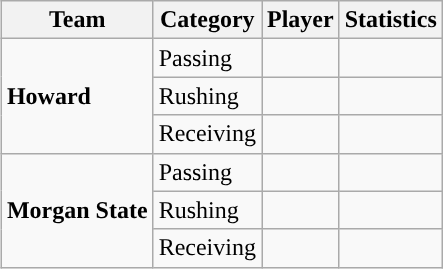<table class="wikitable" style="float: right;">
<tr>
<th>Team</th>
<th>Category</th>
<th>Player</th>
<th>Statistics</th>
</tr>
<tr>
<td rowspan=3><strong>Howard</strong></td>
<td>Passing</td>
<td></td>
<td></td>
</tr>
<tr>
<td>Rushing</td>
<td></td>
<td></td>
</tr>
<tr>
<td>Receiving</td>
<td></td>
<td></td>
</tr>
<tr>
<td rowspan=3><strong>Morgan State</strong></td>
<td>Passing</td>
<td></td>
<td></td>
</tr>
<tr>
<td>Rushing</td>
<td></td>
<td></td>
</tr>
<tr>
<td>Receiving</td>
<td></td>
<td></td>
</tr>
</table>
